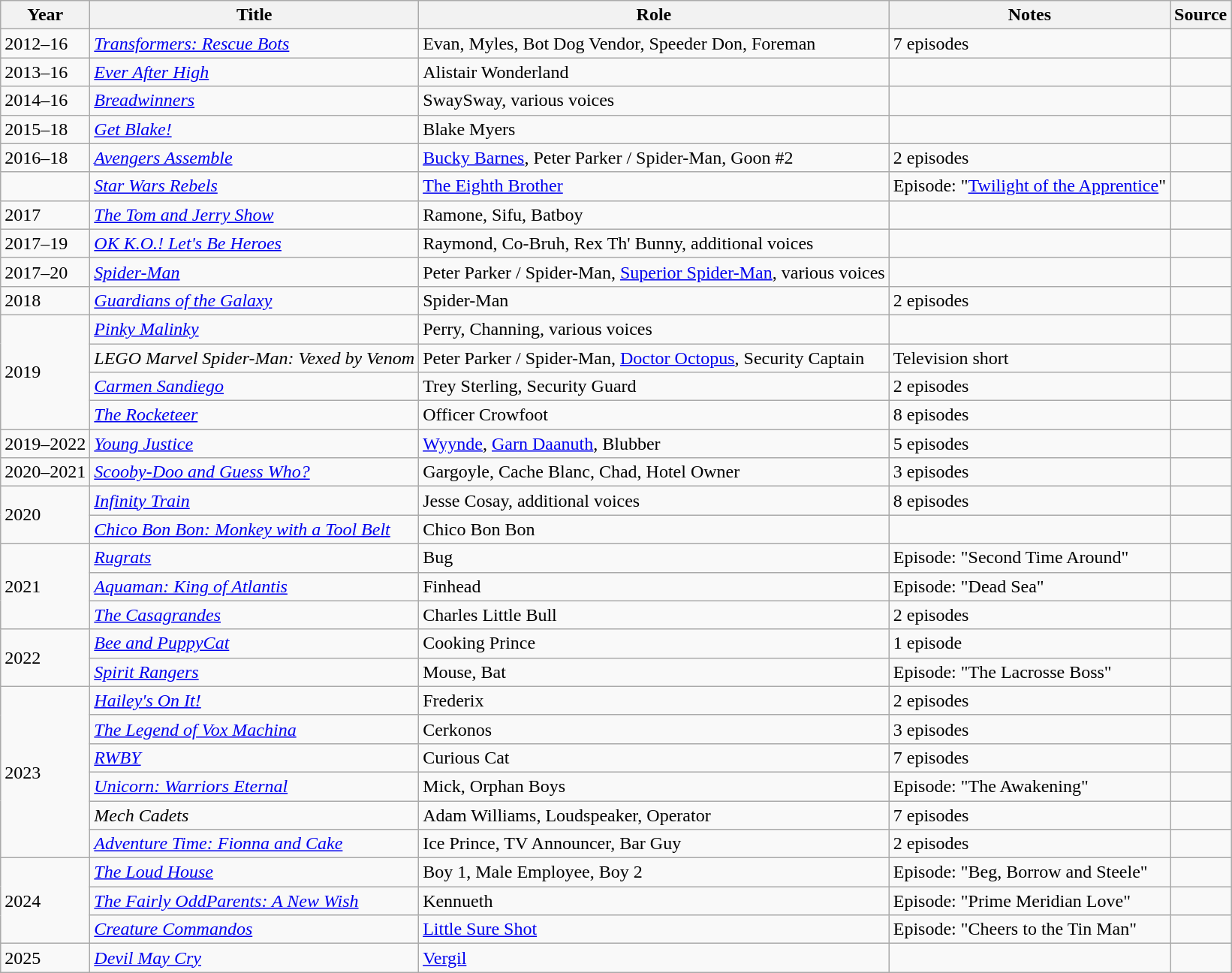<table class="wikitable sortable">
<tr>
<th>Year</th>
<th>Title</th>
<th>Role</th>
<th>Notes</th>
<th>Source</th>
</tr>
<tr>
<td>2012–16</td>
<td><em><a href='#'>Transformers: Rescue Bots</a></em></td>
<td>Evan, Myles, Bot Dog Vendor, Speeder Don, Foreman</td>
<td>7 episodes</td>
<td></td>
</tr>
<tr>
<td>2013–16</td>
<td><em><a href='#'>Ever After High</a></em></td>
<td>Alistair Wonderland</td>
<td></td>
<td></td>
</tr>
<tr>
<td>2014–16</td>
<td><em><a href='#'>Breadwinners</a></em></td>
<td>SwaySway, various voices</td>
<td></td>
<td></td>
</tr>
<tr>
<td>2015–18</td>
<td><em><a href='#'>Get Blake!</a></em></td>
<td>Blake Myers</td>
<td></td>
<td></td>
</tr>
<tr>
<td>2016–18</td>
<td><em><a href='#'>Avengers Assemble</a></em></td>
<td><a href='#'>Bucky Barnes</a>, Peter Parker / Spider-Man, Goon #2</td>
<td>2 episodes</td>
<td></td>
</tr>
<tr>
<td></td>
<td><em><a href='#'>Star Wars Rebels</a></em></td>
<td><a href='#'>The Eighth Brother</a></td>
<td>Episode: "<a href='#'>Twilight of the Apprentice</a>"</td>
<td></td>
</tr>
<tr>
<td>2017</td>
<td><em><a href='#'>The Tom and Jerry Show</a></em></td>
<td>Ramone, Sifu, Batboy</td>
<td></td>
<td></td>
</tr>
<tr>
<td>2017–19</td>
<td><em><a href='#'>OK K.O.! Let's Be Heroes</a></em></td>
<td>Raymond, Co-Bruh, Rex Th' Bunny, additional voices</td>
<td></td>
<td></td>
</tr>
<tr>
<td>2017–20</td>
<td><em><a href='#'>Spider-Man</a></em></td>
<td>Peter Parker / Spider-Man, <a href='#'>Superior Spider-Man</a>, various voices</td>
<td></td>
<td></td>
</tr>
<tr>
<td>2018</td>
<td><em><a href='#'>Guardians of the Galaxy</a></em></td>
<td>Spider-Man</td>
<td>2 episodes</td>
<td></td>
</tr>
<tr>
<td rowspan="4">2019</td>
<td><em><a href='#'>Pinky Malinky</a></em></td>
<td>Perry, Channing, various voices</td>
<td></td>
<td></td>
</tr>
<tr>
<td><em>LEGO Marvel Spider-Man: Vexed by Venom</em></td>
<td>Peter Parker / Spider-Man, <a href='#'>Doctor Octopus</a>, Security Captain</td>
<td>Television short</td>
<td></td>
</tr>
<tr>
<td><em><a href='#'>Carmen Sandiego</a></em></td>
<td>Trey Sterling, Security Guard</td>
<td>2 episodes</td>
<td></td>
</tr>
<tr>
<td><em><a href='#'>The Rocketeer</a></em></td>
<td>Officer Crowfoot</td>
<td>8 episodes</td>
<td></td>
</tr>
<tr>
<td>2019–2022</td>
<td><em><a href='#'>Young Justice</a></em></td>
<td><a href='#'>Wyynde</a>, <a href='#'>Garn Daanuth</a>, Blubber</td>
<td>5 episodes</td>
<td></td>
</tr>
<tr>
<td>2020–2021</td>
<td><em><a href='#'>Scooby-Doo and Guess Who?</a></em></td>
<td>Gargoyle, Cache Blanc, Chad, Hotel Owner</td>
<td>3 episodes</td>
<td></td>
</tr>
<tr>
<td rowspan="2">2020</td>
<td><em><a href='#'>Infinity Train</a></em></td>
<td>Jesse Cosay, additional voices</td>
<td>8 episodes</td>
<td></td>
</tr>
<tr>
<td><em><a href='#'>Chico Bon Bon: Monkey with a Tool Belt</a></em></td>
<td>Chico Bon Bon</td>
<td></td>
<td></td>
</tr>
<tr>
<td rowspan="3">2021</td>
<td><em><a href='#'>Rugrats</a></em></td>
<td>Bug</td>
<td>Episode: "Second Time Around"</td>
<td></td>
</tr>
<tr>
<td><em><a href='#'>Aquaman: King of Atlantis</a></em></td>
<td>Finhead</td>
<td>Episode: "Dead Sea"</td>
<td></td>
</tr>
<tr>
<td><em><a href='#'>The Casagrandes</a></em></td>
<td>Charles Little Bull</td>
<td>2 episodes</td>
<td></td>
</tr>
<tr>
<td rowspan="2">2022</td>
<td><em><a href='#'>Bee and PuppyCat</a></em></td>
<td>Cooking Prince</td>
<td>1 episode</td>
<td></td>
</tr>
<tr>
<td><em><a href='#'>Spirit Rangers</a></em></td>
<td>Mouse, Bat</td>
<td>Episode: "The Lacrosse Boss"</td>
<td></td>
</tr>
<tr>
<td rowspan="6">2023</td>
<td><em><a href='#'>Hailey's On It!</a></em></td>
<td>Frederix</td>
<td>2 episodes</td>
<td></td>
</tr>
<tr>
<td><em><a href='#'>The Legend of Vox Machina</a></em></td>
<td>Cerkonos</td>
<td>3 episodes</td>
<td></td>
</tr>
<tr>
<td><em><a href='#'>RWBY</a></em></td>
<td>Curious Cat</td>
<td>7 episodes</td>
<td></td>
</tr>
<tr>
<td><em><a href='#'>Unicorn: Warriors Eternal</a></em></td>
<td>Mick, Orphan Boys</td>
<td>Episode: "The Awakening"</td>
<td></td>
</tr>
<tr>
<td><em>Mech Cadets</em></td>
<td>Adam Williams, Loudspeaker, Operator</td>
<td>7 episodes</td>
<td></td>
</tr>
<tr>
<td><em><a href='#'>Adventure Time: Fionna and Cake</a></em></td>
<td>Ice Prince, TV Announcer, Bar Guy</td>
<td>2 episodes</td>
<td></td>
</tr>
<tr>
<td rowspan="3">2024</td>
<td><em><a href='#'>The Loud House</a></em></td>
<td>Boy 1, Male Employee, Boy 2</td>
<td>Episode: "Beg, Borrow and Steele"</td>
<td></td>
</tr>
<tr>
<td><em><a href='#'>The Fairly OddParents: A New Wish</a></em></td>
<td>Kennueth</td>
<td>Episode: "Prime Meridian Love"</td>
<td></td>
</tr>
<tr>
<td><em><a href='#'>Creature Commandos</a></em></td>
<td><a href='#'>Little Sure Shot</a></td>
<td>Episode: "Cheers to the Tin Man"</td>
<td></td>
</tr>
<tr>
<td>2025</td>
<td><em><a href='#'>Devil May Cry</a></td>
<td><a href='#'>Vergil</a></td>
<td></td>
<td></td>
</tr>
</table>
